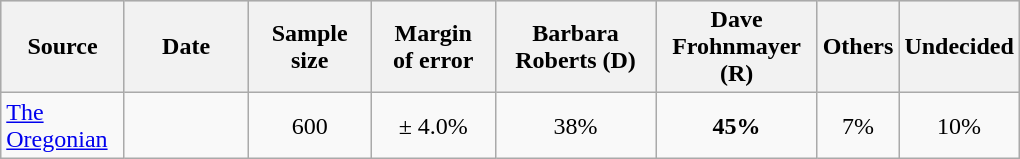<table class="wikitable" style="text-align:center">
<tr bgcolor=lightgrey>
<th width="75px">Source</th>
<th width="75px">Date</th>
<th width="75px">Sample<br>size</th>
<th width="75px">Margin<br>of error</th>
<th width="100px">Barbara<br>Roberts (D)</th>
<th width="100px">Dave<br>Frohnmayer (R)</th>
<th>Others</th>
<th>Undecided</th>
</tr>
<tr>
<td align=left><a href='#'>The Oregonian</a></td>
<td></td>
<td>600</td>
<td>± 4.0%</td>
<td>38%</td>
<td><strong>45%</strong></td>
<td>7%</td>
<td>10%</td>
</tr>
</table>
